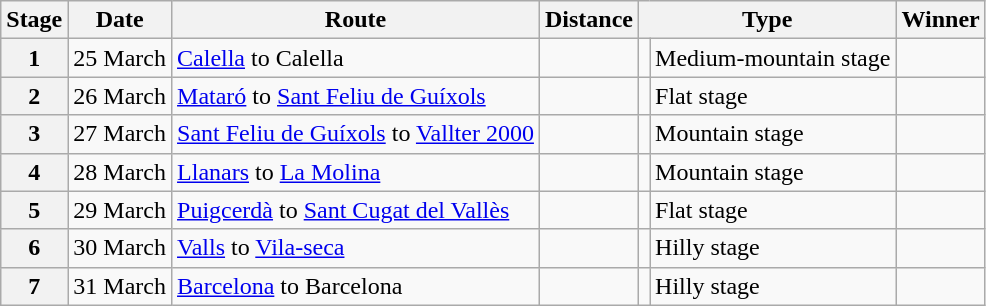<table class="wikitable">
<tr>
<th scope=col>Stage</th>
<th scope=col>Date</th>
<th scope=col>Route</th>
<th scope=col>Distance</th>
<th scope=col colspan="2">Type</th>
<th scope=col>Winner</th>
</tr>
<tr>
<th scope=row>1</th>
<td style="text-align:right;">25 March</td>
<td><a href='#'>Calella</a> to Calella</td>
<td style="text-align:center;"></td>
<td></td>
<td>Medium-mountain stage</td>
<td></td>
</tr>
<tr>
<th scope=row>2</th>
<td style="text-align:right;">26 March</td>
<td><a href='#'>Mataró</a> to <a href='#'>Sant Feliu de Guíxols</a></td>
<td style="text-align:center;"></td>
<td></td>
<td>Flat stage</td>
<td></td>
</tr>
<tr>
<th scope=row>3</th>
<td style="text-align:right;">27 March</td>
<td><a href='#'>Sant Feliu de Guíxols</a> to <a href='#'>Vallter 2000</a></td>
<td style="text-align:center;"></td>
<td></td>
<td>Mountain stage</td>
<td></td>
</tr>
<tr>
<th scope=row>4</th>
<td style="text-align:right;">28 March</td>
<td><a href='#'>Llanars</a> to <a href='#'>La Molina</a></td>
<td style="text-align:center;"></td>
<td></td>
<td>Mountain stage</td>
<td></td>
</tr>
<tr>
<th scope=row>5</th>
<td style="text-align:right;">29 March</td>
<td><a href='#'>Puigcerdà</a> to <a href='#'>Sant Cugat del Vallès</a></td>
<td style="text-align:center;"></td>
<td></td>
<td>Flat stage</td>
<td></td>
</tr>
<tr>
<th scope=row>6</th>
<td style="text-align:right;">30 March</td>
<td><a href='#'>Valls</a> to <a href='#'>Vila-seca</a></td>
<td style="text-align:center;"></td>
<td></td>
<td>Hilly stage</td>
<td></td>
</tr>
<tr>
<th scope=row>7</th>
<td style="text-align:right;">31 March</td>
<td><a href='#'>Barcelona</a> to Barcelona</td>
<td style="text-align:center;"></td>
<td></td>
<td>Hilly stage</td>
<td></td>
</tr>
</table>
